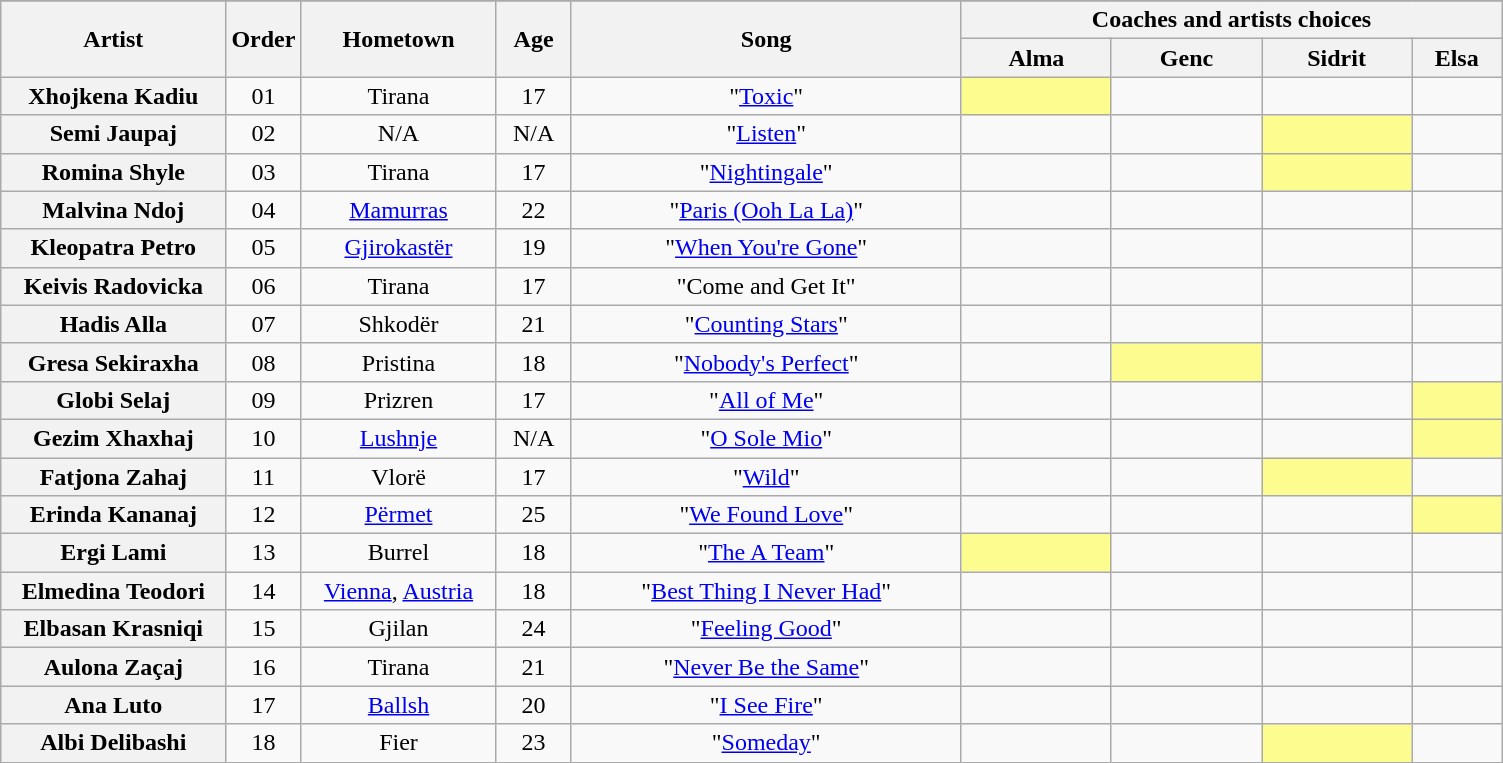<table class="wikitable plainrowheaders" style="text-align:center;">
<tr>
</tr>
<tr>
<th scope="col" rowspan="2" style="width:15%;">Artist</th>
<th scope="col" rowspan="2" style="width:05%;">Order</th>
<th scope="col" rowspan="2" style="width:13%;">Hometown</th>
<th scope="col" rowspan="2" style="width:05%;">Age</th>
<th scope="col" rowspan="2" style="width:26%;">Song</th>
<th colspan="4" style="width:40%;">Coaches and artists choices</th>
</tr>
<tr>
<th style="width:10%;">Alma</th>
<th style="width:10%;">Genc</th>
<th style="width:10%;">Sidrit</th>
<th style="width:10%;">Elsa</th>
</tr>
<tr>
<th scope="row">Xhojkena Kadiu</th>
<td>01</td>
<td>Tirana</td>
<td>17</td>
<td>"<a href='#'>Toxic</a>"</td>
<td style="background:#fdfc8f;"><strong></strong></td>
<td></td>
<td></td>
<td><strong></strong></td>
</tr>
<tr>
<th scope="row">Semi Jaupaj</th>
<td>02</td>
<td>N/A</td>
<td>N/A</td>
<td>"<a href='#'>Listen</a>"</td>
<td><strong></strong></td>
<td><strong></strong></td>
<td style="background:#fdfc8f;"><strong></strong></td>
<td><strong></strong></td>
</tr>
<tr>
<th scope="row">Romina Shyle</th>
<td>03</td>
<td>Tirana</td>
<td>17</td>
<td>"<a href='#'>Nightingale</a>"</td>
<td><strong></strong></td>
<td></td>
<td style="background:#fdfc8f;"><strong></strong></td>
<td></td>
</tr>
<tr>
<th scope="row">Malvina Ndoj</th>
<td>04</td>
<td><a href='#'>Mamurras</a></td>
<td>22</td>
<td>"<a href='#'>Paris (Ooh La La)</a>"</td>
<td></td>
<td></td>
<td></td>
<td></td>
</tr>
<tr>
<th scope="row">Kleopatra Petro</th>
<td>05</td>
<td><a href='#'>Gjirokastër</a></td>
<td>19</td>
<td>"<a href='#'>When You're Gone</a>"</td>
<td></td>
<td></td>
<td></td>
<td></td>
</tr>
<tr>
<th scope="row">Keivis Radovicka</th>
<td>06</td>
<td>Tirana</td>
<td>17</td>
<td>"Come and Get It"</td>
<td></td>
<td></td>
<td></td>
<td></td>
</tr>
<tr>
<th scope="row">Hadis Alla</th>
<td>07</td>
<td>Shkodër</td>
<td>21</td>
<td>"<a href='#'>Counting Stars</a>"</td>
<td></td>
<td></td>
<td></td>
<td></td>
</tr>
<tr>
<th scope="row">Gresa Sekiraxha</th>
<td>08</td>
<td>Pristina</td>
<td>18</td>
<td>"<a href='#'>Nobody's Perfect</a>"</td>
<td></td>
<td style="background:#fdfc8f;"><strong></strong></td>
<td></td>
<td><strong></strong></td>
</tr>
<tr>
<th scope="row">Globi Selaj</th>
<td>09</td>
<td>Prizren</td>
<td>17</td>
<td>"<a href='#'>All of Me</a>"</td>
<td></td>
<td></td>
<td></td>
<td style="background:#fdfc8f;"><strong></strong></td>
</tr>
<tr>
<th scope="row">Gezim Xhaxhaj</th>
<td>10</td>
<td><a href='#'>Lushnje</a></td>
<td>N/A</td>
<td>"<a href='#'>O Sole Mio</a>"</td>
<td></td>
<td></td>
<td></td>
<td style="background:#fdfc8f;"><strong></strong></td>
</tr>
<tr>
<th scope="row">Fatjona Zahaj</th>
<td>11</td>
<td>Vlorë</td>
<td>17</td>
<td>"<a href='#'>Wild</a>"</td>
<td></td>
<td></td>
<td style="background:#fdfc8f;"><strong></strong></td>
<td></td>
</tr>
<tr>
<th scope="row">Erinda Kananaj</th>
<td>12</td>
<td><a href='#'>Përmet</a></td>
<td>25</td>
<td>"<a href='#'>We Found Love</a>"</td>
<td></td>
<td></td>
<td></td>
<td style="background:#fdfc8f;"><strong></strong></td>
</tr>
<tr>
<th scope="row">Ergi Lami</th>
<td>13</td>
<td>Burrel</td>
<td>18</td>
<td>"<a href='#'>The A Team</a>"</td>
<td style="background:#fdfc8f;"><strong></strong></td>
<td></td>
<td></td>
<td><strong></strong></td>
</tr>
<tr>
<th scope="row">Elmedina Teodori</th>
<td>14</td>
<td><a href='#'>Vienna</a>, <a href='#'>Austria</a></td>
<td>18</td>
<td>"<a href='#'>Best Thing I Never Had</a>"</td>
<td></td>
<td></td>
<td></td>
<td></td>
</tr>
<tr>
<th scope="row">Elbasan Krasniqi</th>
<td>15</td>
<td>Gjilan</td>
<td>24</td>
<td>"<a href='#'>Feeling Good</a>"</td>
<td></td>
<td></td>
<td></td>
<td></td>
</tr>
<tr>
<th scope="row">Aulona Zaçaj</th>
<td>16</td>
<td>Tirana</td>
<td>21</td>
<td>"<a href='#'>Never Be the Same</a>"</td>
<td></td>
<td></td>
<td></td>
<td></td>
</tr>
<tr>
<th scope="row">Ana Luto</th>
<td>17</td>
<td><a href='#'>Ballsh</a></td>
<td>20</td>
<td>"<a href='#'>I See Fire</a>"</td>
<td></td>
<td></td>
<td></td>
<td></td>
</tr>
<tr>
<th scope="row">Albi Delibashi</th>
<td>18</td>
<td>Fier</td>
<td>23</td>
<td>"<a href='#'>Someday</a>"</td>
<td></td>
<td></td>
<td style="background:#fdfc8f;"><strong></strong></td>
<td></td>
</tr>
</table>
